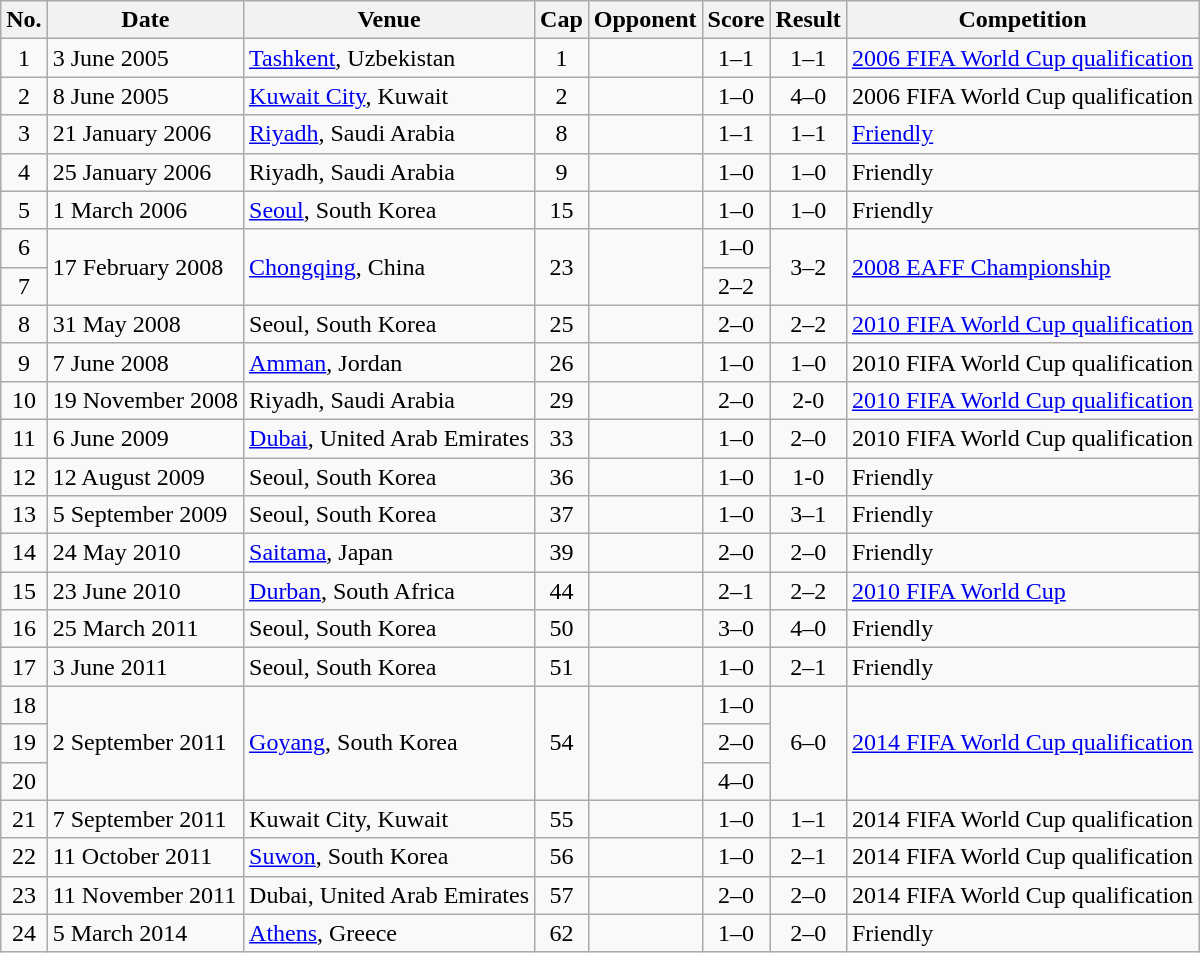<table class="wikitable sortable">
<tr>
<th scope="col">No.</th>
<th scope="col">Date</th>
<th scope="col">Venue</th>
<th>Cap</th>
<th scope="col">Opponent</th>
<th scope="col">Score</th>
<th scope="col">Result</th>
<th scope="col">Competition</th>
</tr>
<tr>
<td style=text-align:center>1</td>
<td>3 June 2005</td>
<td><a href='#'>Tashkent</a>, Uzbekistan</td>
<td align="center">1</td>
<td></td>
<td style=text-align:center>1–1</td>
<td style=text-align:center>1–1</td>
<td><a href='#'>2006 FIFA World Cup qualification</a></td>
</tr>
<tr>
<td style=text-align:center>2</td>
<td>8 June 2005</td>
<td><a href='#'>Kuwait City</a>, Kuwait</td>
<td align="center">2</td>
<td></td>
<td style=text-align:center>1–0</td>
<td style=text-align:center>4–0</td>
<td>2006 FIFA World Cup qualification</td>
</tr>
<tr>
<td style=text-align:center>3</td>
<td>21 January 2006</td>
<td><a href='#'>Riyadh</a>, Saudi Arabia</td>
<td align="center">8</td>
<td></td>
<td style=text-align:center>1–1</td>
<td style=text-align:center>1–1</td>
<td><a href='#'>Friendly</a></td>
</tr>
<tr>
<td style=text-align:center>4</td>
<td>25 January 2006</td>
<td>Riyadh, Saudi Arabia</td>
<td align="center">9</td>
<td></td>
<td style=text-align:center>1–0</td>
<td style=text-align:center>1–0</td>
<td>Friendly</td>
</tr>
<tr>
<td style=text-align:center>5</td>
<td>1 March 2006</td>
<td><a href='#'>Seoul</a>, South Korea</td>
<td align="center">15</td>
<td></td>
<td style=text-align:center>1–0</td>
<td style=text-align:center>1–0</td>
<td>Friendly</td>
</tr>
<tr>
<td style=text-align:center>6</td>
<td rowspan=2>17 February 2008</td>
<td rowspan=2><a href='#'>Chongqing</a>, China</td>
<td rowspan="2" align="center">23</td>
<td rowspan="2"></td>
<td style=text-align:center>1–0</td>
<td rowspan=2 align=center>3–2</td>
<td rowspan=2><a href='#'>2008 EAFF Championship</a></td>
</tr>
<tr>
<td style=text-align:center>7</td>
<td style=text-align:center>2–2</td>
</tr>
<tr>
<td style=text-align:center>8</td>
<td>31 May 2008</td>
<td>Seoul, South Korea</td>
<td align="center">25</td>
<td></td>
<td style=text-align:center>2–0</td>
<td style=text-align:center>2–2</td>
<td><a href='#'>2010 FIFA World Cup qualification</a></td>
</tr>
<tr>
<td style=text-align:center>9</td>
<td>7 June 2008</td>
<td><a href='#'>Amman</a>, Jordan</td>
<td align="center">26</td>
<td></td>
<td style=text-align:center>1–0</td>
<td style=text-align:center>1–0</td>
<td>2010 FIFA World Cup qualification</td>
</tr>
<tr>
<td style=text-align:center>10</td>
<td>19 November 2008</td>
<td>Riyadh, Saudi Arabia</td>
<td align="center">29</td>
<td></td>
<td style=text-align:center>2–0</td>
<td style=text-align:center>2-0</td>
<td><a href='#'>2010 FIFA World Cup qualification</a></td>
</tr>
<tr>
<td style=text-align:center>11</td>
<td>6 June 2009</td>
<td><a href='#'>Dubai</a>, United Arab Emirates</td>
<td align="center">33</td>
<td></td>
<td style=text-align:center>1–0</td>
<td style=text-align:center>2–0</td>
<td>2010 FIFA World Cup qualification</td>
</tr>
<tr>
<td style=text-align:center>12</td>
<td>12 August 2009</td>
<td>Seoul, South Korea</td>
<td align="center">36</td>
<td></td>
<td style=text-align:center>1–0</td>
<td style=text-align:center>1-0</td>
<td>Friendly</td>
</tr>
<tr>
<td style=text-align:center>13</td>
<td>5 September 2009</td>
<td>Seoul, South Korea</td>
<td align="center">37</td>
<td></td>
<td style=text-align:center>1–0</td>
<td style=text-align:center>3–1</td>
<td>Friendly</td>
</tr>
<tr>
<td style=text-align:center>14</td>
<td>24 May 2010</td>
<td><a href='#'>Saitama</a>, Japan</td>
<td align="center">39</td>
<td></td>
<td style=text-align:center>2–0</td>
<td style=text-align:center>2–0</td>
<td>Friendly</td>
</tr>
<tr>
<td style=text-align:center>15</td>
<td>23 June 2010</td>
<td><a href='#'>Durban</a>, South Africa</td>
<td align="center">44</td>
<td></td>
<td style=text-align:center>2–1</td>
<td style=text-align:center>2–2</td>
<td><a href='#'>2010 FIFA World Cup</a></td>
</tr>
<tr>
<td style=text-align:center>16</td>
<td>25 March 2011</td>
<td>Seoul, South Korea</td>
<td align="center">50</td>
<td></td>
<td style=text-align:center>3–0</td>
<td style=text-align:center>4–0</td>
<td>Friendly</td>
</tr>
<tr>
<td style=text-align:center>17</td>
<td>3 June 2011</td>
<td>Seoul, South Korea</td>
<td align="center">51</td>
<td></td>
<td style=text-align:center>1–0</td>
<td style=text-align:center>2–1</td>
<td>Friendly</td>
</tr>
<tr>
<td style=text-align:center>18</td>
<td rowspan=3>2 September 2011</td>
<td rowspan=3><a href='#'>Goyang</a>, South Korea</td>
<td rowspan="3" align="center">54</td>
<td rowspan="3"></td>
<td style=text-align:center>1–0</td>
<td rowspan=3 align=center>6–0</td>
<td rowspan=3><a href='#'>2014 FIFA World Cup qualification</a></td>
</tr>
<tr>
<td style=text-align:center>19</td>
<td style=text-align:center>2–0</td>
</tr>
<tr>
<td style=text-align:center>20</td>
<td style=text-align:center>4–0</td>
</tr>
<tr>
<td style=text-align:center>21</td>
<td>7 September 2011</td>
<td>Kuwait City, Kuwait</td>
<td align="center">55</td>
<td></td>
<td style=text-align:center>1–0</td>
<td style=text-align:center>1–1</td>
<td>2014 FIFA World Cup qualification</td>
</tr>
<tr>
<td style=text-align:center>22</td>
<td>11 October 2011</td>
<td><a href='#'>Suwon</a>, South Korea</td>
<td align="center">56</td>
<td></td>
<td style=text-align:center>1–0</td>
<td style=text-align:center>2–1</td>
<td>2014 FIFA World Cup qualification</td>
</tr>
<tr>
<td style=text-align:center>23</td>
<td>11 November 2011</td>
<td>Dubai, United Arab Emirates</td>
<td align="center">57</td>
<td></td>
<td style=text-align:center>2–0</td>
<td style=text-align:center>2–0</td>
<td>2014 FIFA World Cup qualification</td>
</tr>
<tr>
<td style=text-align:center>24</td>
<td>5 March 2014</td>
<td><a href='#'>Athens</a>, Greece</td>
<td align="center">62</td>
<td></td>
<td style=text-align:center>1–0</td>
<td style=text-align:center>2–0</td>
<td>Friendly</td>
</tr>
</table>
